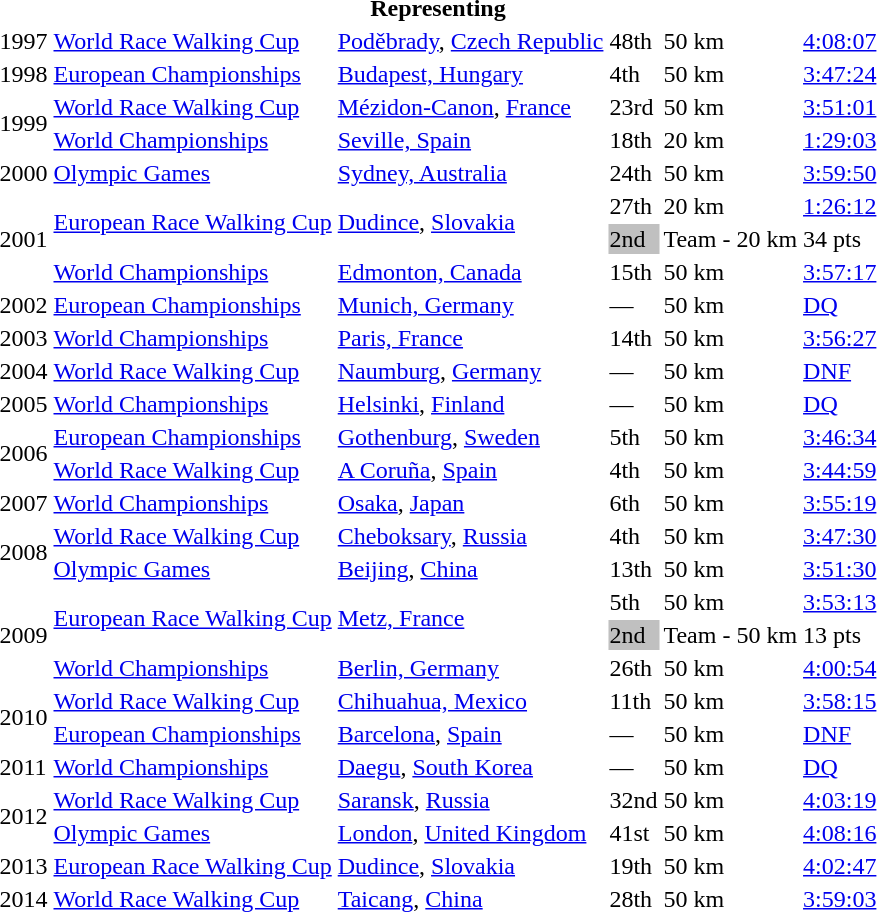<table>
<tr>
<th colspan="6">Representing </th>
</tr>
<tr>
<td>1997</td>
<td><a href='#'>World Race Walking Cup</a></td>
<td><a href='#'>Poděbrady</a>, <a href='#'>Czech Republic</a></td>
<td>48th</td>
<td>50 km</td>
<td><a href='#'>4:08:07</a></td>
</tr>
<tr>
<td>1998</td>
<td><a href='#'>European Championships</a></td>
<td><a href='#'>Budapest, Hungary</a></td>
<td>4th</td>
<td>50 km</td>
<td><a href='#'>3:47:24</a></td>
</tr>
<tr>
<td rowspan=2>1999</td>
<td><a href='#'>World Race Walking Cup</a></td>
<td><a href='#'>Mézidon-Canon</a>, <a href='#'>France</a></td>
<td>23rd</td>
<td>50 km</td>
<td><a href='#'>3:51:01</a></td>
</tr>
<tr>
<td><a href='#'>World Championships</a></td>
<td><a href='#'>Seville, Spain</a></td>
<td>18th</td>
<td>20 km</td>
<td><a href='#'>1:29:03</a></td>
</tr>
<tr>
<td>2000</td>
<td><a href='#'>Olympic Games</a></td>
<td><a href='#'>Sydney, Australia</a></td>
<td>24th</td>
<td>50 km</td>
<td><a href='#'>3:59:50</a></td>
</tr>
<tr>
<td rowspan=3>2001</td>
<td rowspan=2><a href='#'>European Race Walking Cup</a></td>
<td rowspan=2><a href='#'>Dudince</a>, <a href='#'>Slovakia</a></td>
<td>27th</td>
<td>20 km</td>
<td><a href='#'>1:26:12</a></td>
</tr>
<tr>
<td bgcolor=silver>2nd</td>
<td>Team - 20 km</td>
<td>34 pts</td>
</tr>
<tr>
<td><a href='#'>World Championships</a></td>
<td><a href='#'>Edmonton, Canada</a></td>
<td>15th</td>
<td>50 km</td>
<td><a href='#'>3:57:17</a></td>
</tr>
<tr>
<td>2002</td>
<td><a href='#'>European Championships</a></td>
<td><a href='#'>Munich, Germany</a></td>
<td>—</td>
<td>50 km</td>
<td><a href='#'>DQ</a></td>
</tr>
<tr>
<td>2003</td>
<td><a href='#'>World Championships</a></td>
<td><a href='#'>Paris, France</a></td>
<td>14th</td>
<td>50 km</td>
<td><a href='#'>3:56:27</a></td>
</tr>
<tr>
<td>2004</td>
<td><a href='#'>World Race Walking Cup</a></td>
<td><a href='#'>Naumburg</a>, <a href='#'>Germany</a></td>
<td>—</td>
<td>50 km</td>
<td><a href='#'>DNF</a></td>
</tr>
<tr>
<td>2005</td>
<td><a href='#'>World Championships</a></td>
<td><a href='#'>Helsinki</a>, <a href='#'>Finland</a></td>
<td>—</td>
<td>50 km</td>
<td><a href='#'>DQ</a></td>
</tr>
<tr>
<td rowspan=2>2006</td>
<td><a href='#'>European Championships</a></td>
<td><a href='#'>Gothenburg</a>, <a href='#'>Sweden</a></td>
<td>5th</td>
<td>50 km</td>
<td><a href='#'>3:46:34</a></td>
</tr>
<tr>
<td><a href='#'>World Race Walking Cup</a></td>
<td><a href='#'>A Coruña</a>, <a href='#'>Spain</a></td>
<td>4th</td>
<td>50 km</td>
<td><a href='#'>3:44:59</a></td>
</tr>
<tr>
<td>2007</td>
<td><a href='#'>World Championships</a></td>
<td><a href='#'>Osaka</a>, <a href='#'>Japan</a></td>
<td>6th</td>
<td>50 km</td>
<td><a href='#'>3:55:19</a></td>
</tr>
<tr>
<td rowspan=2>2008</td>
<td><a href='#'>World Race Walking Cup</a></td>
<td><a href='#'>Cheboksary</a>, <a href='#'>Russia</a></td>
<td>4th</td>
<td>50 km</td>
<td><a href='#'>3:47:30</a></td>
</tr>
<tr>
<td><a href='#'>Olympic Games</a></td>
<td><a href='#'>Beijing</a>, <a href='#'>China</a></td>
<td>13th</td>
<td>50 km</td>
<td><a href='#'>3:51:30</a></td>
</tr>
<tr>
<td rowspan=3>2009</td>
<td rowspan=2><a href='#'>European Race Walking Cup</a></td>
<td rowspan=2><a href='#'>Metz, France</a></td>
<td>5th</td>
<td>50 km</td>
<td><a href='#'>3:53:13</a></td>
</tr>
<tr>
<td bgcolor=silver>2nd</td>
<td>Team - 50 km</td>
<td>13 pts</td>
</tr>
<tr>
<td><a href='#'>World Championships</a></td>
<td><a href='#'>Berlin, Germany</a></td>
<td>26th</td>
<td>50 km</td>
<td><a href='#'>4:00:54</a></td>
</tr>
<tr>
<td rowspan=2>2010</td>
<td><a href='#'>World Race Walking Cup</a></td>
<td><a href='#'>Chihuahua, Mexico</a></td>
<td>11th</td>
<td>50 km</td>
<td><a href='#'>3:58:15</a></td>
</tr>
<tr>
<td><a href='#'>European Championships</a></td>
<td><a href='#'>Barcelona</a>, <a href='#'>Spain</a></td>
<td>—</td>
<td>50 km</td>
<td><a href='#'>DNF</a></td>
</tr>
<tr>
<td>2011</td>
<td><a href='#'>World Championships</a></td>
<td><a href='#'>Daegu</a>, <a href='#'>South Korea</a></td>
<td>—</td>
<td>50 km</td>
<td><a href='#'>DQ</a></td>
</tr>
<tr>
<td rowspan=2>2012</td>
<td><a href='#'>World Race Walking Cup</a></td>
<td><a href='#'>Saransk</a>, <a href='#'>Russia</a></td>
<td>32nd</td>
<td>50 km</td>
<td><a href='#'>4:03:19</a></td>
</tr>
<tr>
<td><a href='#'>Olympic Games</a></td>
<td><a href='#'>London</a>, <a href='#'>United Kingdom</a></td>
<td>41st</td>
<td>50 km</td>
<td><a href='#'>4:08:16</a></td>
</tr>
<tr>
<td>2013</td>
<td><a href='#'>European Race Walking Cup</a></td>
<td><a href='#'>Dudince</a>, <a href='#'>Slovakia</a></td>
<td>19th</td>
<td>50 km</td>
<td><a href='#'>4:02:47</a></td>
</tr>
<tr>
<td>2014</td>
<td><a href='#'>World Race Walking Cup</a></td>
<td><a href='#'>Taicang</a>, <a href='#'>China</a></td>
<td>28th</td>
<td>50 km</td>
<td><a href='#'>3:59:03</a></td>
</tr>
</table>
